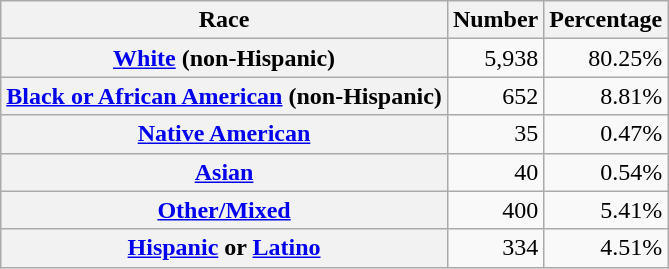<table class="wikitable" style="text-align:right">
<tr>
<th scope="col">Race</th>
<th scope="col">Number</th>
<th scope="col">Percentage</th>
</tr>
<tr>
<th scope="row"><a href='#'>White</a> (non-Hispanic)</th>
<td>5,938</td>
<td>80.25%</td>
</tr>
<tr>
<th scope="row"><a href='#'>Black or African American</a> (non-Hispanic)</th>
<td>652</td>
<td>8.81%</td>
</tr>
<tr>
<th scope="row"><a href='#'>Native American</a></th>
<td>35</td>
<td>0.47%</td>
</tr>
<tr>
<th scope="row"><a href='#'>Asian</a></th>
<td>40</td>
<td>0.54%</td>
</tr>
<tr>
<th scope="row"><a href='#'>Other/Mixed</a></th>
<td>400</td>
<td>5.41%</td>
</tr>
<tr>
<th scope="row"><a href='#'>Hispanic</a> or <a href='#'>Latino</a></th>
<td>334</td>
<td>4.51%</td>
</tr>
</table>
